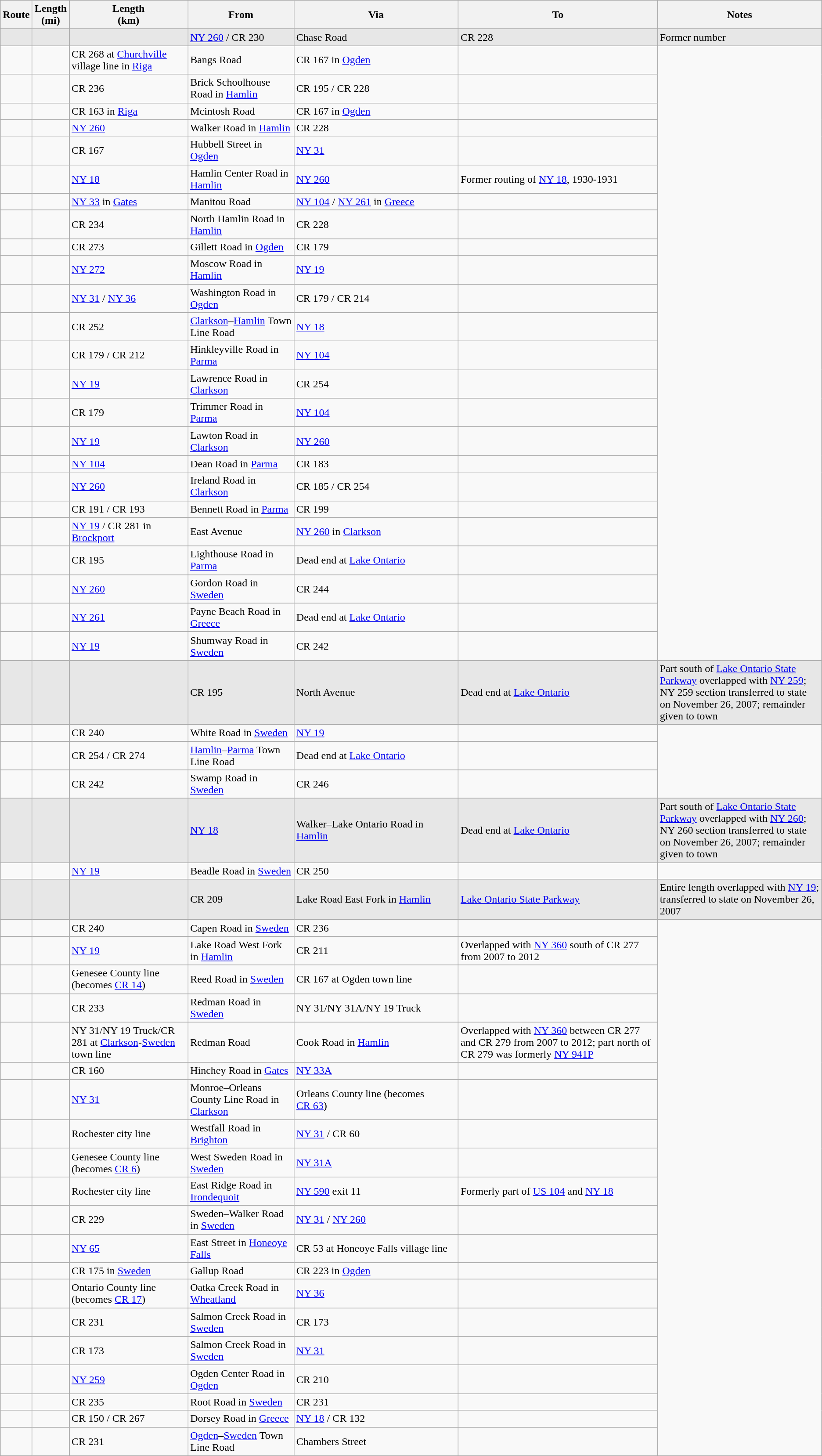<table class="wikitable sortable">
<tr>
<th>Route</th>
<th>Length<br>(mi)</th>
<th>Length<br>(km)</th>
<th class="unsortable">From</th>
<th class="unsortable" width=20%>Via</th>
<th class="unsortable">To</th>
<th class="unsortable" width=20%>Notes</th>
</tr>
<tr style="background-color:#e7e7e7">
<td id="201"></td>
<td></td>
<td></td>
<td><a href='#'>NY&nbsp;260</a> / CR 230</td>
<td>Chase Road</td>
<td>CR 228</td>
<td>Former number</td>
</tr>
<tr>
<td id="202"></td>
<td></td>
<td>CR 268 at <a href='#'>Churchville</a> village line in <a href='#'>Riga</a></td>
<td>Bangs Road</td>
<td>CR 167 in <a href='#'>Ogden</a></td>
<td></td>
</tr>
<tr>
<td id="203"></td>
<td></td>
<td>CR 236</td>
<td>Brick Schoolhouse Road in <a href='#'>Hamlin</a></td>
<td>CR 195 / CR 228</td>
<td></td>
</tr>
<tr>
<td id="204"></td>
<td></td>
<td>CR 163 in <a href='#'>Riga</a></td>
<td>Mcintosh Road</td>
<td>CR 167 in <a href='#'>Ogden</a></td>
<td></td>
</tr>
<tr>
<td id="205"></td>
<td></td>
<td><a href='#'>NY&nbsp;260</a></td>
<td>Walker Road in <a href='#'>Hamlin</a></td>
<td>CR 228</td>
<td></td>
</tr>
<tr>
<td id="206"></td>
<td></td>
<td>CR 167</td>
<td>Hubbell Street in <a href='#'>Ogden</a></td>
<td><a href='#'>NY&nbsp;31</a></td>
<td></td>
</tr>
<tr>
<td id="207"></td>
<td></td>
<td><a href='#'>NY&nbsp;18</a></td>
<td>Hamlin Center Road in <a href='#'>Hamlin</a></td>
<td><a href='#'>NY&nbsp;260</a></td>
<td>Former routing of <a href='#'>NY 18</a>, 1930-1931</td>
</tr>
<tr>
<td id="208"></td>
<td></td>
<td><a href='#'>NY&nbsp;33</a> in <a href='#'>Gates</a></td>
<td>Manitou Road</td>
<td><a href='#'>NY&nbsp;104</a> / <a href='#'>NY&nbsp;261</a> in <a href='#'>Greece</a></td>
<td></td>
</tr>
<tr>
<td id="209"></td>
<td></td>
<td>CR 234</td>
<td>North Hamlin Road in <a href='#'>Hamlin</a></td>
<td>CR 228</td>
<td></td>
</tr>
<tr>
<td id="210"></td>
<td></td>
<td>CR 273</td>
<td>Gillett Road in <a href='#'>Ogden</a></td>
<td>CR 179</td>
<td></td>
</tr>
<tr>
<td id="211"></td>
<td></td>
<td><a href='#'>NY&nbsp;272</a></td>
<td>Moscow Road in <a href='#'>Hamlin</a></td>
<td><a href='#'>NY&nbsp;19</a></td>
<td></td>
</tr>
<tr>
<td id="212"></td>
<td></td>
<td><a href='#'>NY&nbsp;31</a> / <a href='#'>NY&nbsp;36</a></td>
<td>Washington Road in <a href='#'>Ogden</a></td>
<td>CR 179 / CR 214</td>
<td></td>
</tr>
<tr>
<td id="213"></td>
<td></td>
<td>CR 252</td>
<td><a href='#'>Clarkson</a>–<a href='#'>Hamlin</a> Town Line Road</td>
<td><a href='#'>NY&nbsp;18</a></td>
<td></td>
</tr>
<tr>
<td id="214"></td>
<td></td>
<td>CR 179 / CR 212</td>
<td>Hinkleyville Road in <a href='#'>Parma</a></td>
<td><a href='#'>NY&nbsp;104</a></td>
<td></td>
</tr>
<tr>
<td id="215"></td>
<td></td>
<td><a href='#'>NY&nbsp;19</a></td>
<td>Lawrence Road in <a href='#'>Clarkson</a></td>
<td>CR 254</td>
<td></td>
</tr>
<tr>
<td id="216"></td>
<td></td>
<td>CR 179</td>
<td>Trimmer Road in <a href='#'>Parma</a></td>
<td><a href='#'>NY&nbsp;104</a></td>
<td></td>
</tr>
<tr>
<td id="217"></td>
<td></td>
<td><a href='#'>NY&nbsp;19</a></td>
<td>Lawton Road in <a href='#'>Clarkson</a></td>
<td><a href='#'>NY&nbsp;260</a></td>
<td></td>
</tr>
<tr>
<td id="218"></td>
<td></td>
<td><a href='#'>NY&nbsp;104</a></td>
<td>Dean Road in <a href='#'>Parma</a></td>
<td>CR 183</td>
<td></td>
</tr>
<tr>
<td id="219"></td>
<td></td>
<td><a href='#'>NY&nbsp;260</a></td>
<td>Ireland Road in <a href='#'>Clarkson</a></td>
<td>CR 185 / CR 254</td>
<td></td>
</tr>
<tr>
<td id="220"></td>
<td></td>
<td>CR 191 / CR 193</td>
<td>Bennett Road in <a href='#'>Parma</a></td>
<td>CR 199</td>
<td></td>
</tr>
<tr>
<td id="221"></td>
<td></td>
<td><a href='#'>NY&nbsp;19</a> / CR 281 in <a href='#'>Brockport</a></td>
<td>East Avenue</td>
<td><a href='#'>NY&nbsp;260</a> in <a href='#'>Clarkson</a></td>
<td></td>
</tr>
<tr>
<td id="222"></td>
<td></td>
<td>CR 195</td>
<td>Lighthouse Road in <a href='#'>Parma</a></td>
<td>Dead end at <a href='#'>Lake Ontario</a></td>
<td></td>
</tr>
<tr>
<td id="223"></td>
<td></td>
<td><a href='#'>NY&nbsp;260</a></td>
<td>Gordon Road in <a href='#'>Sweden</a></td>
<td>CR 244</td>
<td></td>
</tr>
<tr>
<td id="224"></td>
<td></td>
<td><a href='#'>NY&nbsp;261</a></td>
<td>Payne Beach Road in <a href='#'>Greece</a></td>
<td>Dead end at <a href='#'>Lake Ontario</a></td>
<td></td>
</tr>
<tr>
<td id="225"></td>
<td></td>
<td><a href='#'>NY&nbsp;19</a></td>
<td>Shumway Road in <a href='#'>Sweden</a></td>
<td>CR 242</td>
<td></td>
</tr>
<tr style="background-color:#e7e7e7">
<td id="226"></td>
<td></td>
<td></td>
<td>CR 195</td>
<td>North Avenue</td>
<td>Dead end at <a href='#'>Lake Ontario</a></td>
<td>Part south of <a href='#'>Lake Ontario State Parkway</a> overlapped with <a href='#'>NY&nbsp;259</a>; NY 259 section transferred to state on November 26, 2007; remainder given to town</td>
</tr>
<tr>
<td id="227"></td>
<td></td>
<td>CR 240</td>
<td>White Road in <a href='#'>Sweden</a></td>
<td><a href='#'>NY&nbsp;19</a></td>
<td></td>
</tr>
<tr>
<td id="228"></td>
<td></td>
<td>CR 254 / CR 274</td>
<td><a href='#'>Hamlin</a>–<a href='#'>Parma</a> Town Line Road</td>
<td>Dead end at <a href='#'>Lake Ontario</a></td>
<td></td>
</tr>
<tr>
<td id="229"></td>
<td></td>
<td>CR 242</td>
<td>Swamp Road in <a href='#'>Sweden</a></td>
<td>CR 246</td>
<td></td>
</tr>
<tr style="background-color:#e7e7e7">
<td id="230"></td>
<td></td>
<td></td>
<td><a href='#'>NY&nbsp;18</a></td>
<td>Walker–Lake Ontario Road in <a href='#'>Hamlin</a></td>
<td>Dead end at <a href='#'>Lake Ontario</a></td>
<td>Part south of <a href='#'>Lake Ontario State Parkway</a> overlapped with <a href='#'>NY&nbsp;260</a>; NY 260 section transferred to state on November 26, 2007; remainder given to town</td>
</tr>
<tr>
<td id="231"></td>
<td></td>
<td><a href='#'>NY&nbsp;19</a></td>
<td>Beadle Road in <a href='#'>Sweden</a></td>
<td>CR 250</td>
<td></td>
</tr>
<tr style="background-color:#e7e7e7">
<td id="232"></td>
<td></td>
<td></td>
<td>CR 209</td>
<td>Lake Road East Fork in <a href='#'>Hamlin</a></td>
<td><a href='#'>Lake Ontario State Parkway</a></td>
<td>Entire length overlapped with <a href='#'>NY&nbsp;19</a>; transferred to state on November 26, 2007</td>
</tr>
<tr>
<td id="233"></td>
<td></td>
<td>CR 240</td>
<td>Capen Road in <a href='#'>Sweden</a></td>
<td>CR 236</td>
<td></td>
</tr>
<tr>
<td id="234"></td>
<td></td>
<td><a href='#'>NY&nbsp;19</a></td>
<td>Lake Road West Fork in <a href='#'>Hamlin</a></td>
<td>CR 211</td>
<td>Overlapped with <a href='#'>NY&nbsp;360</a> south of CR 277 from 2007 to 2012</td>
</tr>
<tr>
<td id="235"></td>
<td></td>
<td>Genesee County line (becomes <a href='#'>CR 14</a>)</td>
<td>Reed Road in <a href='#'>Sweden</a></td>
<td>CR 167 at Ogden town line</td>
<td></td>
</tr>
<tr>
<td id="236-1"></td>
<td></td>
<td>CR 233</td>
<td>Redman Road in <a href='#'>Sweden</a></td>
<td>NY 31/NY 31A/NY 19 Truck</td>
<td></td>
</tr>
<tr>
<td id="236-2"></td>
<td></td>
<td>NY 31/NY 19 Truck/CR 281 at <a href='#'>Clarkson</a>-<a href='#'>Sweden</a> town line</td>
<td>Redman Road</td>
<td>Cook Road in <a href='#'>Hamlin</a></td>
<td>Overlapped with <a href='#'>NY&nbsp;360</a> between CR 277 and CR 279 from 2007 to 2012; part north of CR 279 was formerly <a href='#'>NY&nbsp;941P</a></td>
</tr>
<tr>
<td id="237"></td>
<td></td>
<td>CR 160</td>
<td>Hinchey Road in <a href='#'>Gates</a></td>
<td><a href='#'>NY&nbsp;33A</a></td>
<td></td>
</tr>
<tr>
<td id="238"></td>
<td></td>
<td><a href='#'>NY&nbsp;31</a></td>
<td>Monroe–Orleans County Line Road in <a href='#'>Clarkson</a></td>
<td>Orleans County line (becomes <a href='#'>CR 63</a>)</td>
<td></td>
</tr>
<tr>
<td id="239"></td>
<td></td>
<td>Rochester city line</td>
<td>Westfall Road in <a href='#'>Brighton</a></td>
<td><a href='#'>NY&nbsp;31</a> / CR 60</td>
<td></td>
</tr>
<tr>
<td id="240"></td>
<td></td>
<td>Genesee County line (becomes <a href='#'>CR 6</a>)</td>
<td>West Sweden Road in <a href='#'>Sweden</a></td>
<td><a href='#'>NY&nbsp;31A</a></td>
<td></td>
</tr>
<tr>
<td id="241"></td>
<td></td>
<td>Rochester city line</td>
<td>East Ridge Road in <a href='#'>Irondequoit</a></td>
<td><a href='#'>NY&nbsp;590</a> exit 11</td>
<td>Formerly part of <a href='#'>US&nbsp;104</a> and <a href='#'>NY&nbsp;18</a></td>
</tr>
<tr>
<td id="242"></td>
<td></td>
<td>CR 229</td>
<td>Sweden–Walker Road in <a href='#'>Sweden</a></td>
<td><a href='#'>NY&nbsp;31</a> / <a href='#'>NY&nbsp;260</a></td>
<td></td>
</tr>
<tr>
<td id="243"></td>
<td></td>
<td><a href='#'>NY&nbsp;65</a></td>
<td>East Street in <a href='#'>Honeoye Falls</a></td>
<td>CR 53 at Honeoye Falls village line</td>
<td></td>
</tr>
<tr>
<td id="244"></td>
<td></td>
<td>CR 175 in <a href='#'>Sweden</a></td>
<td>Gallup Road</td>
<td>CR 223 in <a href='#'>Ogden</a></td>
<td></td>
</tr>
<tr>
<td id="245"></td>
<td></td>
<td>Ontario County line (becomes <a href='#'>CR 17</a>)</td>
<td>Oatka Creek Road in <a href='#'>Wheatland</a></td>
<td><a href='#'>NY&nbsp;36</a></td>
<td></td>
</tr>
<tr>
<td id="246-1"></td>
<td></td>
<td>CR 231</td>
<td>Salmon Creek Road in <a href='#'>Sweden</a></td>
<td>CR 173</td>
<td></td>
</tr>
<tr>
<td id="246-2"></td>
<td></td>
<td>CR 173</td>
<td>Salmon Creek Road in <a href='#'>Sweden</a></td>
<td><a href='#'>NY&nbsp;31</a></td>
<td></td>
</tr>
<tr>
<td id="247"></td>
<td></td>
<td><a href='#'>NY&nbsp;259</a></td>
<td>Ogden Center Road in <a href='#'>Ogden</a></td>
<td>CR 210</td>
<td></td>
</tr>
<tr>
<td id="248"></td>
<td></td>
<td>CR 235</td>
<td>Root Road in <a href='#'>Sweden</a></td>
<td>CR 231</td>
<td></td>
</tr>
<tr>
<td id="249"></td>
<td></td>
<td>CR 150 / CR 267</td>
<td>Dorsey Road in <a href='#'>Greece</a></td>
<td><a href='#'>NY&nbsp;18</a> / CR 132</td>
<td></td>
</tr>
<tr>
<td id="250"></td>
<td></td>
<td>CR 231</td>
<td><a href='#'>Ogden</a>–<a href='#'>Sweden</a> Town Line Road</td>
<td>Chambers Street</td>
<td></td>
</tr>
</table>
